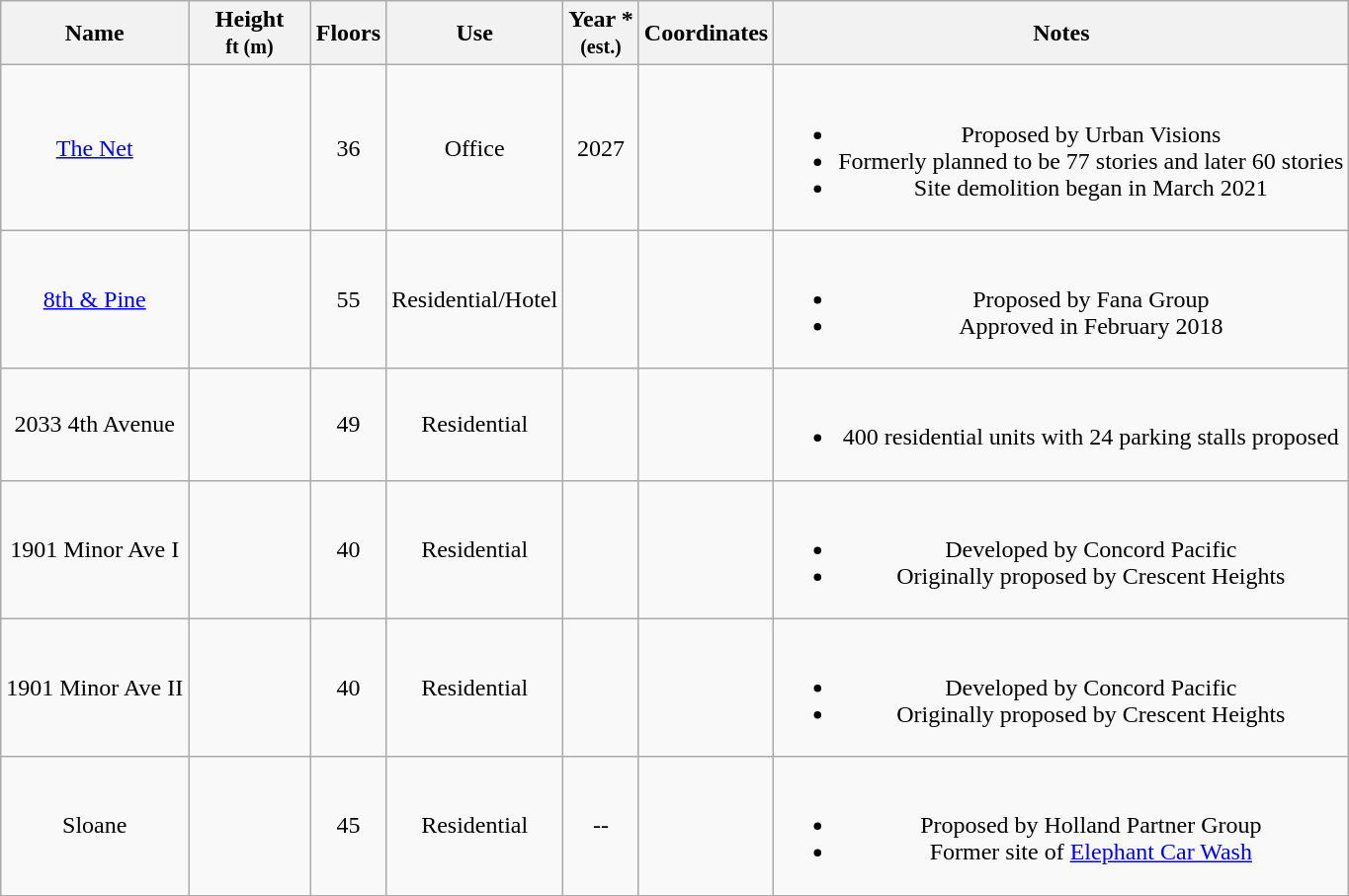<table class="wikitable sortable" style="text-align:center">
<tr>
<th>Name</th>
<th style="width:75px;">Height<br><small>ft (m)</small></th>
<th>Floors</th>
<th>Use</th>
<th>Year *<br><small>(est.)</small></th>
<th>Coordinates</th>
<th class="unsortable">Notes</th>
</tr>
<tr>
<td><a href='#'>The Net</a></td>
<td></td>
<td>36</td>
<td>Office</td>
<td>2027</td>
<td></td>
<td><br><ul><li>Proposed by Urban Visions</li><li>Formerly planned to be 77 stories and later 60 stories</li><li>Site demolition began in March 2021</li></ul></td>
</tr>
<tr>
<td><a href='#'>8th & Pine</a></td>
<td></td>
<td>55</td>
<td>Residential/Hotel</td>
<td></td>
<td></td>
<td><br><ul><li>Proposed by Fana Group</li><li>Approved in February 2018</li></ul></td>
</tr>
<tr>
<td>2033 4th Avenue</td>
<td></td>
<td>49</td>
<td>Residential</td>
<td></td>
<td></td>
<td><br><ul><li>400 residential units with 24 parking stalls proposed</li></ul></td>
</tr>
<tr>
<td>1901 Minor Ave I</td>
<td></td>
<td>40</td>
<td>Residential</td>
<td></td>
<td></td>
<td><br><ul><li>Developed by Concord Pacific</li><li>Originally proposed by Crescent Heights</li></ul></td>
</tr>
<tr>
<td>1901 Minor Ave II</td>
<td></td>
<td>40</td>
<td>Residential</td>
<td></td>
<td></td>
<td><br><ul><li>Developed by Concord Pacific</li><li>Originally proposed by Crescent Heights</li></ul></td>
</tr>
<tr>
<td>Sloane</td>
<td></td>
<td>45</td>
<td>Residential</td>
<td>--</td>
<td></td>
<td><br><ul><li>Proposed by Holland Partner Group</li><li>Former site of <a href='#'>Elephant Car Wash</a></li></ul></td>
</tr>
</table>
